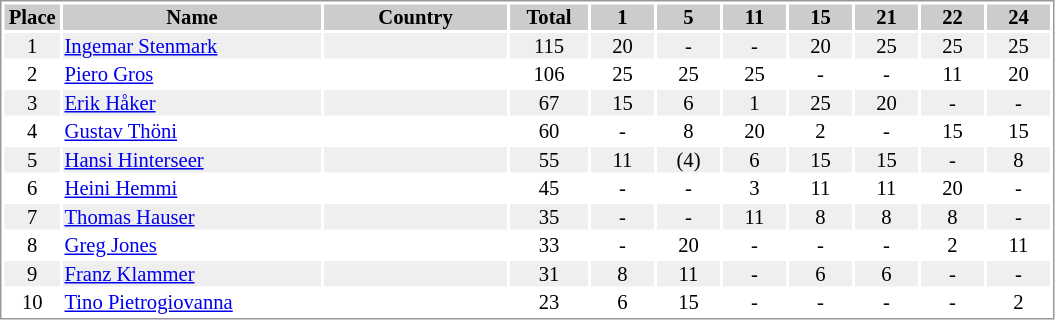<table border="0" style="border: 1px solid #999; background-color:#FFFFFF; text-align:center; font-size:86%; line-height:15px;">
<tr align="center" bgcolor="#CCCCCC">
<th width=35>Place</th>
<th width=170>Name</th>
<th width=120>Country</th>
<th width=50>Total</th>
<th width=40>1</th>
<th width=40>5</th>
<th width=40>11</th>
<th width=40>15</th>
<th width=40>21</th>
<th width=40>22</th>
<th width=40>24</th>
</tr>
<tr bgcolor="#EFEFEF">
<td>1</td>
<td align="left"><a href='#'>Ingemar Stenmark</a></td>
<td align="left"></td>
<td>115</td>
<td>20</td>
<td>-</td>
<td>-</td>
<td>20</td>
<td>25</td>
<td>25</td>
<td>25</td>
</tr>
<tr>
<td>2</td>
<td align="left"><a href='#'>Piero Gros</a></td>
<td align="left"></td>
<td>106</td>
<td>25</td>
<td>25</td>
<td>25</td>
<td>-</td>
<td>-</td>
<td>11</td>
<td>20</td>
</tr>
<tr bgcolor="#EFEFEF">
<td>3</td>
<td align="left"><a href='#'>Erik Håker</a></td>
<td align="left"></td>
<td>67</td>
<td>15</td>
<td>6</td>
<td>1</td>
<td>25</td>
<td>20</td>
<td>-</td>
<td>-</td>
</tr>
<tr>
<td>4</td>
<td align="left"><a href='#'>Gustav Thöni</a></td>
<td align="left"></td>
<td>60</td>
<td>-</td>
<td>8</td>
<td>20</td>
<td>2</td>
<td>-</td>
<td>15</td>
<td>15</td>
</tr>
<tr bgcolor="#EFEFEF">
<td>5</td>
<td align="left"><a href='#'>Hansi Hinterseer</a></td>
<td align="left"></td>
<td>55</td>
<td>11</td>
<td>(4)</td>
<td>6</td>
<td>15</td>
<td>15</td>
<td>-</td>
<td>8</td>
</tr>
<tr>
<td>6</td>
<td align="left"><a href='#'>Heini Hemmi</a></td>
<td align="left"></td>
<td>45</td>
<td>-</td>
<td>-</td>
<td>3</td>
<td>11</td>
<td>11</td>
<td>20</td>
<td>-</td>
</tr>
<tr bgcolor="#EFEFEF">
<td>7</td>
<td align="left"><a href='#'>Thomas Hauser</a></td>
<td align="left"></td>
<td>35</td>
<td>-</td>
<td>-</td>
<td>11</td>
<td>8</td>
<td>8</td>
<td>8</td>
<td>-</td>
</tr>
<tr>
<td>8</td>
<td align="left"><a href='#'>Greg Jones</a></td>
<td align="left"></td>
<td>33</td>
<td>-</td>
<td>20</td>
<td>-</td>
<td>-</td>
<td>-</td>
<td>2</td>
<td>11</td>
</tr>
<tr bgcolor="#EFEFEF">
<td>9</td>
<td align="left"><a href='#'>Franz Klammer</a></td>
<td align="left"></td>
<td>31</td>
<td>8</td>
<td>11</td>
<td>-</td>
<td>6</td>
<td>6</td>
<td>-</td>
<td>-</td>
</tr>
<tr>
<td>10</td>
<td align="left"><a href='#'>Tino Pietrogiovanna</a></td>
<td align="left"></td>
<td>23</td>
<td>6</td>
<td>15</td>
<td>-</td>
<td>-</td>
<td>-</td>
<td>-</td>
<td>2</td>
</tr>
</table>
